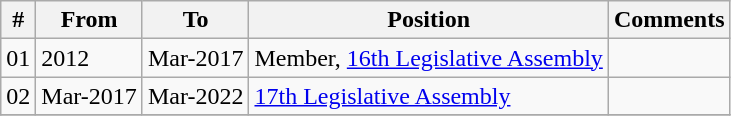<table class="wikitable sortable">
<tr>
<th>#</th>
<th>From</th>
<th>To</th>
<th>Position</th>
<th>Comments</th>
</tr>
<tr>
<td>01</td>
<td>2012</td>
<td>Mar-2017</td>
<td>Member, <a href='#'>16th Legislative Assembly</a></td>
<td></td>
</tr>
<tr>
<td>02</td>
<td>Mar-2017</td>
<td>Mar-2022</td>
<td><a href='#'>17th Legislative Assembly</a></td>
<td></td>
</tr>
<tr>
</tr>
</table>
